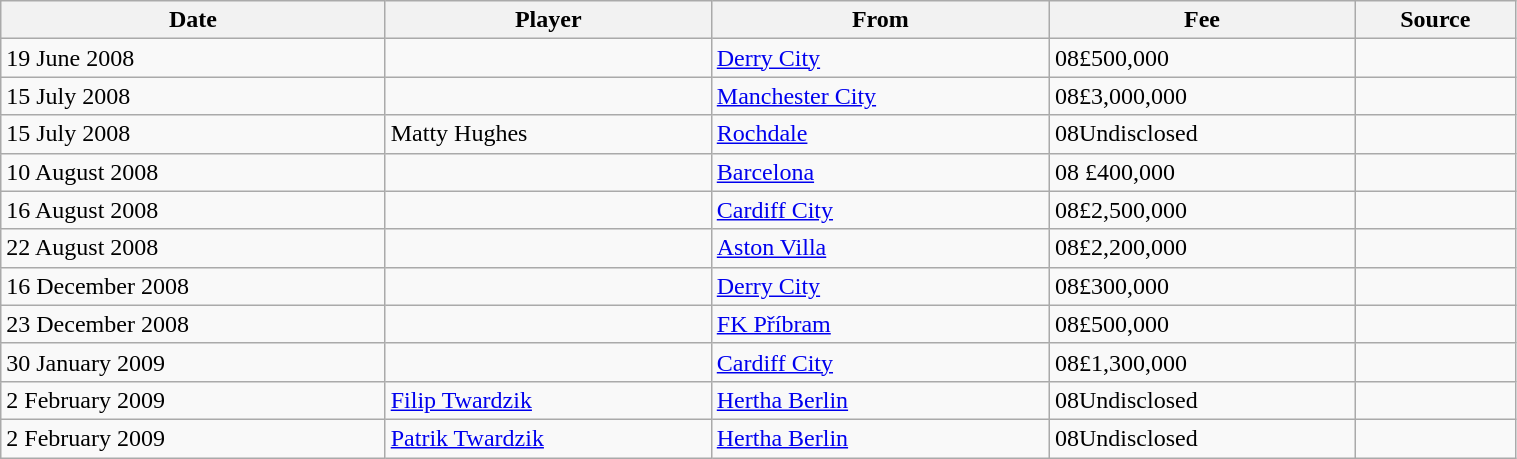<table class="wikitable sortable" style="text-align:center; font-size:100%;width:80%; text-align:left">
<tr>
<th>Date</th>
<th>Player</th>
<th>From</th>
<th>Fee</th>
<th>Source</th>
</tr>
<tr --->
<td>19 June 2008</td>
<td> </td>
<td> <a href='#'>Derry City</a></td>
<td><span>08</span>£500,000</td>
<td align="center"></td>
</tr>
<tr --->
<td>15 July 2008</td>
<td> </td>
<td> <a href='#'>Manchester City</a></td>
<td><span>08</span>£3,000,000</td>
<td align="center"></td>
</tr>
<tr --->
<td>15 July 2008</td>
<td> Matty Hughes</td>
<td> <a href='#'>Rochdale</a></td>
<td><span>08</span>Undisclosed</td>
<td align="center"></td>
</tr>
<tr --->
<td>10 August 2008</td>
<td> </td>
<td> <a href='#'>Barcelona</a></td>
<td><span>08</span> £400,000</td>
<td align="center"></td>
</tr>
<tr --->
<td>16 August 2008</td>
<td> </td>
<td> <a href='#'>Cardiff City</a></td>
<td><span>08</span>£2,500,000</td>
<td align="center"></td>
</tr>
<tr --->
<td>22 August 2008</td>
<td> </td>
<td> <a href='#'>Aston Villa</a></td>
<td><span>08</span>£2,200,000</td>
<td align="center"></td>
</tr>
<tr --->
<td>16 December 2008</td>
<td> </td>
<td> <a href='#'>Derry City</a></td>
<td><span>08</span>£300,000</td>
<td align="center"></td>
</tr>
<tr --->
<td>23 December 2008</td>
<td> </td>
<td> <a href='#'>FK Příbram</a></td>
<td><span>08</span>£500,000</td>
<td align="center"></td>
</tr>
<tr --->
<td>30 January 2009</td>
<td> </td>
<td> <a href='#'>Cardiff City</a></td>
<td><span>08</span>£1,300,000</td>
<td align="center"></td>
</tr>
<tr --->
<td>2 February 2009</td>
<td> <a href='#'>Filip Twardzik</a></td>
<td> <a href='#'>Hertha Berlin</a></td>
<td><span>08</span>Undisclosed</td>
<td align="center"></td>
</tr>
<tr --->
<td>2 February 2009</td>
<td> <a href='#'>Patrik Twardzik</a></td>
<td> <a href='#'>Hertha Berlin</a></td>
<td><span>08</span>Undisclosed</td>
<td align="center"></td>
</tr>
</table>
